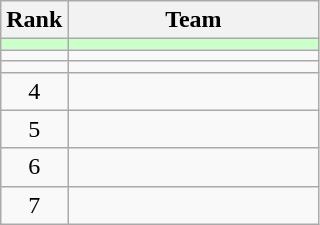<table class="wikitable" style="text-align: center; ">
<tr>
<th width=35>Rank</th>
<th width=160>Team</th>
</tr>
<tr>
<td style="background: #ccffcc"></td>
<td style="background: #ccffcc;text-align:left"></td>
</tr>
<tr>
<td></td>
<td align="left"></td>
</tr>
<tr>
<td></td>
<td align="left"></td>
</tr>
<tr>
<td>4</td>
<td align="left"></td>
</tr>
<tr>
<td>5</td>
<td align="left"></td>
</tr>
<tr>
<td>6</td>
<td align="left"></td>
</tr>
<tr>
<td>7</td>
<td align="left"></td>
</tr>
</table>
